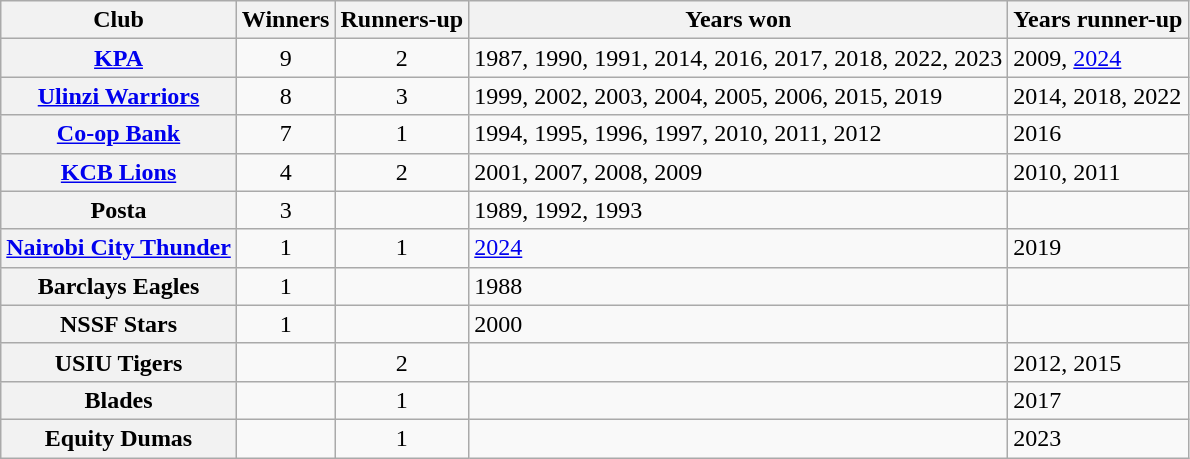<table class="wikitable plainrowheaders sortable">
<tr>
<th>Club</th>
<th>Winners</th>
<th>Runners-up</th>
<th class="unsortable">Years won</th>
<th class="unsortable">Years runner-up</th>
</tr>
<tr>
<th scope="row"><a href='#'>KPA</a></th>
<td align="center">9</td>
<td align="center">2</td>
<td>1987, 1990, 1991, 2014, 2016, 2017, 2018, 2022, 2023</td>
<td>2009, <a href='#'>2024</a></td>
</tr>
<tr>
<th scope="row"><a href='#'>Ulinzi Warriors</a></th>
<td align="center">8</td>
<td align="center">3</td>
<td>1999, 2002, 2003, 2004, 2005, 2006, 2015, 2019</td>
<td>2014, 2018, 2022</td>
</tr>
<tr>
<th scope="row"><a href='#'>Co-op Bank</a></th>
<td align="center">7</td>
<td align="center">1</td>
<td>1994, 1995, 1996, 1997, 2010, 2011, 2012</td>
<td>2016</td>
</tr>
<tr>
<th scope="row"><a href='#'>KCB Lions</a></th>
<td align="center">4</td>
<td align="center">2</td>
<td>2001, 2007, 2008, 2009</td>
<td>2010, 2011</td>
</tr>
<tr>
<th scope="row">Posta</th>
<td align="center">3</td>
<td align="center"></td>
<td>1989, 1992, 1993</td>
<td></td>
</tr>
<tr>
<th scope="row"><a href='#'>Nairobi City Thunder</a></th>
<td align="center">1</td>
<td align="center">1</td>
<td><a href='#'>2024</a></td>
<td>2019</td>
</tr>
<tr>
<th scope="row">Barclays Eagles</th>
<td align="center">1</td>
<td align="center"></td>
<td>1988</td>
<td></td>
</tr>
<tr>
<th scope="row">NSSF Stars</th>
<td align="center">1</td>
<td align="center"></td>
<td>2000</td>
<td></td>
</tr>
<tr>
<th scope="row">USIU Tigers</th>
<td align="center"></td>
<td align="center">2</td>
<td></td>
<td>2012, 2015</td>
</tr>
<tr>
<th scope="row">Blades</th>
<td align="center"></td>
<td align="center">1</td>
<td></td>
<td>2017</td>
</tr>
<tr>
<th scope="row">Equity Dumas</th>
<td align="center"></td>
<td align="center">1</td>
<td></td>
<td>2023</td>
</tr>
</table>
